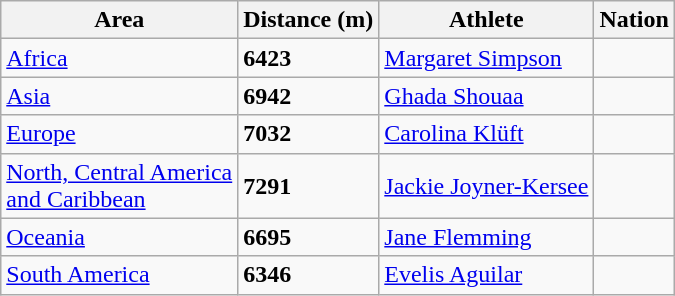<table class="wikitable">
<tr>
<th>Area</th>
<th>Distance (m)</th>
<th>Athlete</th>
<th>Nation</th>
</tr>
<tr>
<td><a href='#'>Africa</a> </td>
<td><strong>6423</strong></td>
<td><a href='#'>Margaret Simpson</a></td>
<td></td>
</tr>
<tr>
<td><a href='#'>Asia</a> </td>
<td><strong>6942</strong></td>
<td><a href='#'>Ghada Shouaa</a></td>
<td></td>
</tr>
<tr>
<td><a href='#'>Europe</a> </td>
<td><strong>7032</strong></td>
<td><a href='#'>Carolina Klüft</a></td>
<td></td>
</tr>
<tr>
<td><a href='#'>North, Central America<br> and Caribbean</a> </td>
<td><strong>7291</strong> </td>
<td><a href='#'>Jackie Joyner-Kersee</a></td>
<td></td>
</tr>
<tr>
<td><a href='#'>Oceania</a> </td>
<td><strong>6695</strong></td>
<td><a href='#'>Jane Flemming</a></td>
<td></td>
</tr>
<tr>
<td><a href='#'>South America</a> </td>
<td><strong>6346</strong></td>
<td><a href='#'>Evelis Aguilar</a></td>
<td></td>
</tr>
</table>
